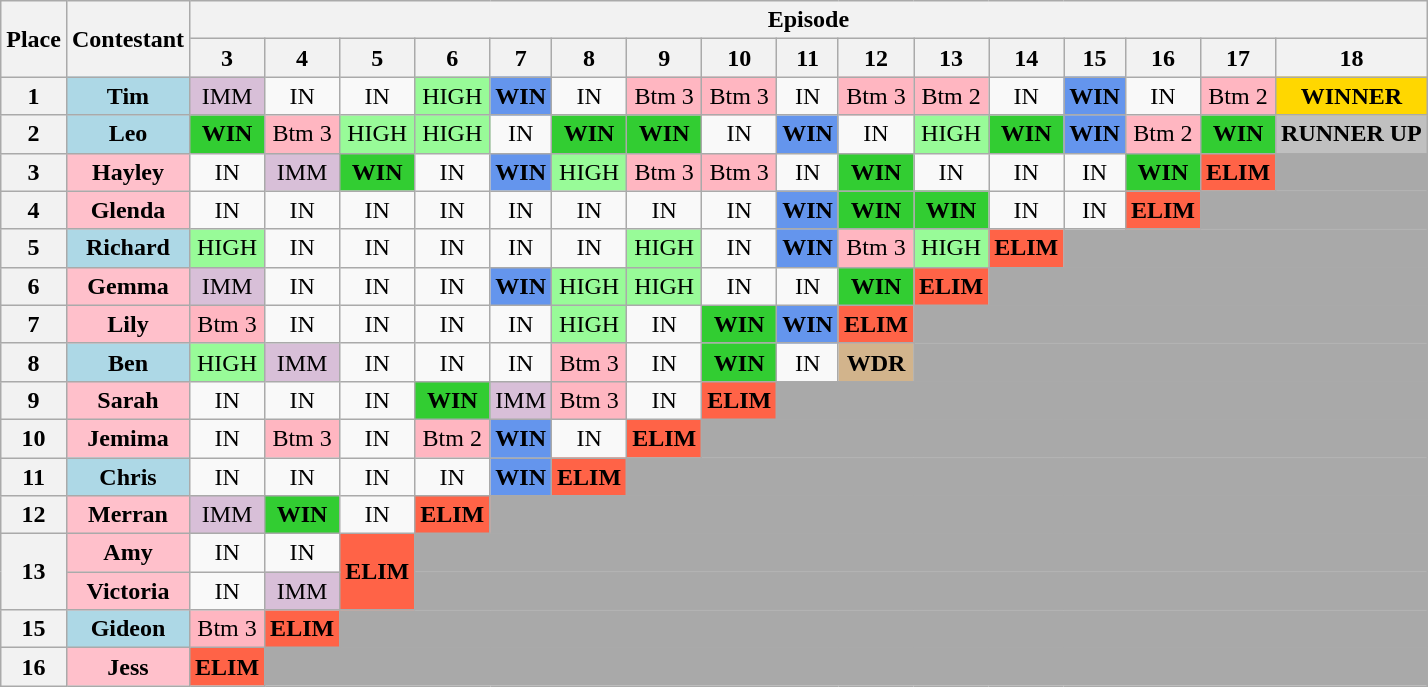<table class="wikitable" style="text-align:center" align="center">
<tr>
<th rowspan=2>Place</th>
<th rowspan=2>Contestant</th>
<th colspan=19>Episode</th>
</tr>
<tr>
<th>3</th>
<th>4</th>
<th>5</th>
<th>6</th>
<th>7 </th>
<th>8</th>
<th>9</th>
<th>10</th>
<th>11 </th>
<th>12</th>
<th>13</th>
<th>14</th>
<th>15 </th>
<th>16</th>
<th>17</th>
<th>18</th>
</tr>
<tr>
<th>1</th>
<th style="background:lightblue;">Tim</th>
<td bgcolor="thistle">IMM</td>
<td>IN</td>
<td>IN</td>
<td bgcolor="palegreen">HIGH</td>
<td bgcolor="cornflowerblue"><strong>WIN</strong></td>
<td>IN</td>
<td bgcolor="lightpink">Btm 3</td>
<td bgcolor="lightpink">Btm 3</td>
<td>IN</td>
<td bgcolor="lightpink">Btm 3</td>
<td bgcolor="lightpink">Btm 2</td>
<td>IN</td>
<td bgcolor="cornflowerblue"><strong>WIN</strong></td>
<td>IN</td>
<td bgcolor="lightpink">Btm 2</td>
<td bgcolor="gold"><strong>WINNER</strong></td>
</tr>
<tr>
<th>2</th>
<th style="background:lightblue;">Leo</th>
<td bgcolor="limegreen"><strong>WIN</strong></td>
<td bgcolor="lightpink">Btm 3</td>
<td bgcolor="palegreen">HIGH</td>
<td bgcolor="palegreen">HIGH</td>
<td>IN</td>
<td bgcolor="limegreen"><strong>WIN</strong></td>
<td bgcolor="limegreen"><strong>WIN</strong></td>
<td>IN</td>
<td bgcolor="cornflowerblue"><strong>WIN</strong></td>
<td>IN</td>
<td bgcolor="palegreen">HIGH</td>
<td bgcolor="limegreen"><strong>WIN</strong></td>
<td bgcolor="cornflowerblue"><strong>WIN</strong></td>
<td bgcolor="lightpink">Btm 2</td>
<td bgcolor="limegreen"><strong>WIN</strong></td>
<td bgcolor="silver"><strong>RUNNER UP</strong></td>
</tr>
<tr>
<th>3</th>
<th style="background:pink;">Hayley</th>
<td>IN</td>
<td bgcolor="thistle">IMM</td>
<td bgcolor="limegreen"><strong>WIN</strong></td>
<td>IN</td>
<td bgcolor="cornflowerblue"><strong>WIN</strong></td>
<td bgcolor="palegreen">HIGH</td>
<td bgcolor="lightpink">Btm 3</td>
<td bgcolor="lightpink">Btm 3</td>
<td>IN</td>
<td bgcolor="limegreen"><strong>WIN</strong></td>
<td>IN</td>
<td>IN</td>
<td>IN</td>
<td bgcolor="limegreen"><strong>WIN</strong></td>
<td bgcolor="tomato"><strong>ELIM</strong></td>
<td style="background:darkgray" colspan="12"></td>
</tr>
<tr>
<th>4</th>
<th style="background:pink;">Glenda</th>
<td>IN</td>
<td>IN</td>
<td>IN</td>
<td>IN</td>
<td>IN</td>
<td>IN</td>
<td>IN</td>
<td>IN</td>
<td bgcolor="cornflowerblue"><strong>WIN</strong></td>
<td bgcolor="limegreen"><strong>WIN</strong></td>
<td bgcolor="limegreen"><strong>WIN</strong></td>
<td>IN</td>
<td>IN</td>
<td bgcolor="tomato"><strong>ELIM</strong></td>
<td style="background:darkgray" colspan="12"></td>
</tr>
<tr>
<th>5</th>
<th style="background:lightblue;">Richard</th>
<td bgcolor="palegreen">HIGH</td>
<td>IN</td>
<td>IN</td>
<td>IN</td>
<td>IN</td>
<td>IN</td>
<td bgcolor="palegreen">HIGH</td>
<td>IN</td>
<td bgcolor="cornflowerblue"><strong>WIN</strong></td>
<td bgcolor="lightpink">Btm 3</td>
<td bgcolor="palegreen">HIGH</td>
<td bgcolor="tomato"><strong>ELIM</strong></td>
<td style="background:darkgray" colspan="12"></td>
</tr>
<tr>
<th>6</th>
<th style="background:pink;">Gemma</th>
<td bgcolor="thistle">IMM</td>
<td>IN</td>
<td>IN</td>
<td>IN</td>
<td bgcolor="cornflowerblue"><strong>WIN</strong></td>
<td bgcolor="palegreen">HIGH</td>
<td bgcolor="palegreen">HIGH</td>
<td>IN</td>
<td>IN</td>
<td bgcolor="limegreen"><strong>WIN</strong></td>
<td bgcolor="tomato"><strong>ELIM</strong></td>
<td style="background:darkgray" colspan="12"></td>
</tr>
<tr>
<th>7</th>
<th style="background:pink;">Lily</th>
<td bgcolor="lightpink">Btm 3</td>
<td>IN</td>
<td>IN</td>
<td>IN</td>
<td>IN</td>
<td bgcolor="palegreen">HIGH</td>
<td>IN</td>
<td bgcolor="limegreen"><strong>WIN</strong></td>
<td bgcolor="cornflowerblue"><strong>WIN</strong></td>
<td bgcolor="tomato"><strong>ELIM</strong></td>
<td style="background:darkgray" colspan="12"></td>
</tr>
<tr>
<th>8</th>
<th style="background:lightblue;">Ben</th>
<td bgcolor="palegreen">HIGH</td>
<td bgcolor="thistle">IMM</td>
<td>IN</td>
<td>IN</td>
<td>IN</td>
<td bgcolor="lightpink">Btm 3</td>
<td>IN</td>
<td bgcolor="limegreen"><strong>WIN</strong></td>
<td>IN</td>
<td bgcolor="tan"><strong>WDR</strong></td>
<td style="background:darkgray" colspan="12"></td>
</tr>
<tr>
<th>9</th>
<th style="background:pink;">Sarah</th>
<td>IN</td>
<td>IN</td>
<td>IN</td>
<td bgcolor="limegreen"><strong>WIN</strong></td>
<td bgcolor="thistle">IMM</td>
<td bgcolor="lightpink">Btm 3</td>
<td>IN</td>
<td bgcolor="tomato"><strong>ELIM</strong></td>
<td style="background:darkgray" colspan="12"></td>
</tr>
<tr>
<th>10</th>
<th style="background:pink;">Jemima</th>
<td>IN</td>
<td bgcolor="lightpink">Btm 3</td>
<td>IN</td>
<td bgcolor="lightpink">Btm 2</td>
<td bgcolor="cornflowerblue"><strong>WIN</strong></td>
<td>IN</td>
<td bgcolor="tomato"><strong>ELIM</strong></td>
<td style="background:darkgray" colspan="12"></td>
</tr>
<tr>
<th>11</th>
<th style="background:lightblue;">Chris</th>
<td>IN</td>
<td>IN</td>
<td>IN</td>
<td>IN</td>
<td bgcolor="cornflowerblue"><strong>WIN</strong></td>
<td bgcolor="tomato"><strong>ELIM</strong></td>
<td style="background:darkgray" colspan="12"></td>
</tr>
<tr>
<th>12</th>
<th style="background:pink;">Merran</th>
<td bgcolor="thistle">IMM</td>
<td bgcolor="limegreen"><strong>WIN</strong></td>
<td>IN</td>
<td bgcolor="tomato"><strong>ELIM</strong></td>
<td style="background:darkgray" colspan="18"></td>
</tr>
<tr>
<th rowspan="2">13</th>
<th style="background:pink;">Amy</th>
<td>IN</td>
<td>IN</td>
<td rowspan="2" bgcolor="tomato"><strong>ELIM</strong></td>
<td style="background:darkgray" colspan="18"></td>
</tr>
<tr>
<th style="background:pink;">Victoria</th>
<td>IN</td>
<td bgcolor="thistle">IMM</td>
<td colspan="18" style="background:darkgray"></td>
</tr>
<tr>
<th>15</th>
<th style="background:lightblue;">Gideon</th>
<td bgcolor="lightpink">Btm 3</td>
<td bgcolor="tomato"><strong>ELIM</strong></td>
<td style="background:darkgray" colspan="18"></td>
</tr>
<tr>
<th>16</th>
<th style="background:pink;">Jess</th>
<td bgcolor="tomato"><strong>ELIM</strong></td>
<td colspan="18" style="background:darkgray"></td>
</tr>
</table>
